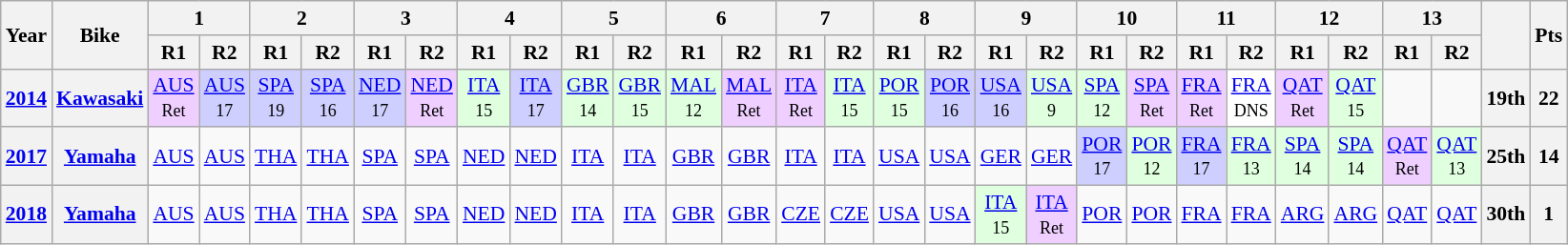<table class="wikitable" style="text-align:center; font-size:90%">
<tr>
<th valign="middle" rowspan=2>Year</th>
<th valign="middle" rowspan=2>Bike</th>
<th colspan=2>1</th>
<th colspan=2>2</th>
<th colspan=2>3</th>
<th colspan=2>4</th>
<th colspan=2>5</th>
<th colspan=2>6</th>
<th colspan=2>7</th>
<th colspan=2>8</th>
<th colspan=2>9</th>
<th colspan=2>10</th>
<th colspan=2>11</th>
<th colspan=2>12</th>
<th colspan=2>13</th>
<th rowspan=2></th>
<th rowspan=2>Pts</th>
</tr>
<tr>
<th>R1</th>
<th>R2</th>
<th>R1</th>
<th>R2</th>
<th>R1</th>
<th>R2</th>
<th>R1</th>
<th>R2</th>
<th>R1</th>
<th>R2</th>
<th>R1</th>
<th>R2</th>
<th>R1</th>
<th>R2</th>
<th>R1</th>
<th>R2</th>
<th>R1</th>
<th>R2</th>
<th>R1</th>
<th>R2</th>
<th>R1</th>
<th>R2</th>
<th>R1</th>
<th>R2</th>
<th>R1</th>
<th>R2</th>
</tr>
<tr>
<th><a href='#'>2014</a></th>
<th><a href='#'>Kawasaki</a></th>
<td style="background:#efcfff;"><a href='#'>AUS</a><br><small>Ret</small></td>
<td style="background:#cfcfff;"><a href='#'>AUS</a><br><small>17</small></td>
<td style="background:#cfcfff;"><a href='#'>SPA</a><br><small>19</small></td>
<td style="background:#cfcfff;"><a href='#'>SPA</a><br><small>16</small></td>
<td style="background:#cfcfff;"><a href='#'>NED</a><br><small>17</small></td>
<td style="background:#efcfff;"><a href='#'>NED</a><br><small>Ret</small></td>
<td style="background:#dfffdf;"><a href='#'>ITA</a><br><small>15</small></td>
<td style="background:#cfcfff;"><a href='#'>ITA</a><br><small>17</small></td>
<td style="background:#dfffdf;"><a href='#'>GBR</a><br><small>14</small></td>
<td style="background:#dfffdf;"><a href='#'>GBR</a><br><small>15</small></td>
<td style="background:#dfffdf;"><a href='#'>MAL</a><br><small>12</small></td>
<td style="background:#efcfff;"><a href='#'>MAL</a><br><small>Ret</small></td>
<td style="background:#efcfff;"><a href='#'>ITA</a><br><small>Ret</small></td>
<td style="background:#dfffdf;"><a href='#'>ITA</a><br><small>15</small></td>
<td style="background:#dfffdf;"><a href='#'>POR</a><br><small>15</small></td>
<td style="background:#cfcfff;"><a href='#'>POR</a><br><small>16</small></td>
<td style="background:#cfcfff;"><a href='#'>USA</a><br><small>16</small></td>
<td style="background:#dfffdf;"><a href='#'>USA</a><br><small>9</small></td>
<td style="background:#dfffdf;"><a href='#'>SPA</a><br><small>12</small></td>
<td style="background:#efcfff;"><a href='#'>SPA</a><br><small>Ret</small></td>
<td style="background:#efcfff;"><a href='#'>FRA</a><br><small>Ret</small></td>
<td style="background:#ffffff;"><a href='#'>FRA</a><br><small>DNS</small></td>
<td style="background:#efcfff;"><a href='#'>QAT</a><br><small>Ret</small></td>
<td style="background:#dfffdf;"><a href='#'>QAT</a><br><small>15</small></td>
<td></td>
<td></td>
<th>19th</th>
<th>22</th>
</tr>
<tr>
<th><a href='#'>2017</a></th>
<th><a href='#'>Yamaha</a></th>
<td><a href='#'>AUS</a></td>
<td><a href='#'>AUS</a></td>
<td><a href='#'>THA</a></td>
<td><a href='#'>THA</a></td>
<td><a href='#'>SPA</a></td>
<td><a href='#'>SPA</a></td>
<td><a href='#'>NED</a></td>
<td><a href='#'>NED</a></td>
<td><a href='#'>ITA</a></td>
<td><a href='#'>ITA</a></td>
<td><a href='#'>GBR</a></td>
<td><a href='#'>GBR</a></td>
<td><a href='#'>ITA</a></td>
<td><a href='#'>ITA</a></td>
<td><a href='#'>USA</a></td>
<td><a href='#'>USA</a></td>
<td><a href='#'>GER</a></td>
<td><a href='#'>GER</a></td>
<td style="background:#cfcfff;"><a href='#'>POR</a><br><small>17</small></td>
<td style="background:#dfffdf;"><a href='#'>POR</a><br><small>12</small></td>
<td style="background:#cfcfff;"><a href='#'>FRA</a><br><small>17</small></td>
<td style="background:#dfffdf;"><a href='#'>FRA</a><br><small>13</small></td>
<td style="background:#dfffdf;"><a href='#'>SPA</a><br><small>14</small></td>
<td style="background:#dfffdf;"><a href='#'>SPA</a><br><small>14</small></td>
<td style="background:#efcfff;"><a href='#'>QAT</a><br><small>Ret</small></td>
<td style="background:#dfffdf;"><a href='#'>QAT</a><br><small>13</small></td>
<th>25th</th>
<th>14</th>
</tr>
<tr>
<th><a href='#'>2018</a></th>
<th><a href='#'>Yamaha</a></th>
<td><a href='#'>AUS</a></td>
<td><a href='#'>AUS</a></td>
<td><a href='#'>THA</a></td>
<td><a href='#'>THA</a></td>
<td><a href='#'>SPA</a></td>
<td><a href='#'>SPA</a></td>
<td><a href='#'>NED</a></td>
<td><a href='#'>NED</a></td>
<td><a href='#'>ITA</a></td>
<td><a href='#'>ITA</a></td>
<td><a href='#'>GBR</a></td>
<td><a href='#'>GBR</a></td>
<td><a href='#'>CZE</a></td>
<td><a href='#'>CZE</a></td>
<td><a href='#'>USA</a></td>
<td><a href='#'>USA</a></td>
<td style="background:#dfffdf;"><a href='#'>ITA</a><br><small>15</small></td>
<td style="background:#efcfff;"><a href='#'>ITA</a><br><small>Ret</small></td>
<td><a href='#'>POR</a></td>
<td><a href='#'>POR</a></td>
<td><a href='#'>FRA</a></td>
<td><a href='#'>FRA</a></td>
<td><a href='#'>ARG</a></td>
<td><a href='#'>ARG</a></td>
<td><a href='#'>QAT</a></td>
<td><a href='#'>QAT</a></td>
<th>30th</th>
<th>1</th>
</tr>
</table>
